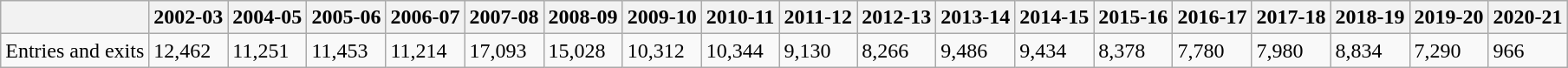<table class="wikitable">
<tr>
<th></th>
<th>2002-03</th>
<th>2004-05</th>
<th>2005-06</th>
<th>2006-07</th>
<th>2007-08</th>
<th>2008-09</th>
<th>2009-10</th>
<th>2010-11</th>
<th>2011-12</th>
<th>2012-13</th>
<th>2013-14</th>
<th>2014-15</th>
<th>2015-16</th>
<th>2016-17</th>
<th>2017-18</th>
<th>2018-19</th>
<th>2019-20</th>
<th>2020-21</th>
</tr>
<tr>
<td>Entries and exits</td>
<td>12,462</td>
<td>11,251</td>
<td>11,453</td>
<td>11,214</td>
<td>17,093</td>
<td>15,028</td>
<td>10,312</td>
<td>10,344</td>
<td>9,130</td>
<td>8,266</td>
<td>9,486</td>
<td>9,434</td>
<td>8,378</td>
<td>7,780</td>
<td>7,980</td>
<td>8,834</td>
<td>7,290</td>
<td>966</td>
</tr>
</table>
